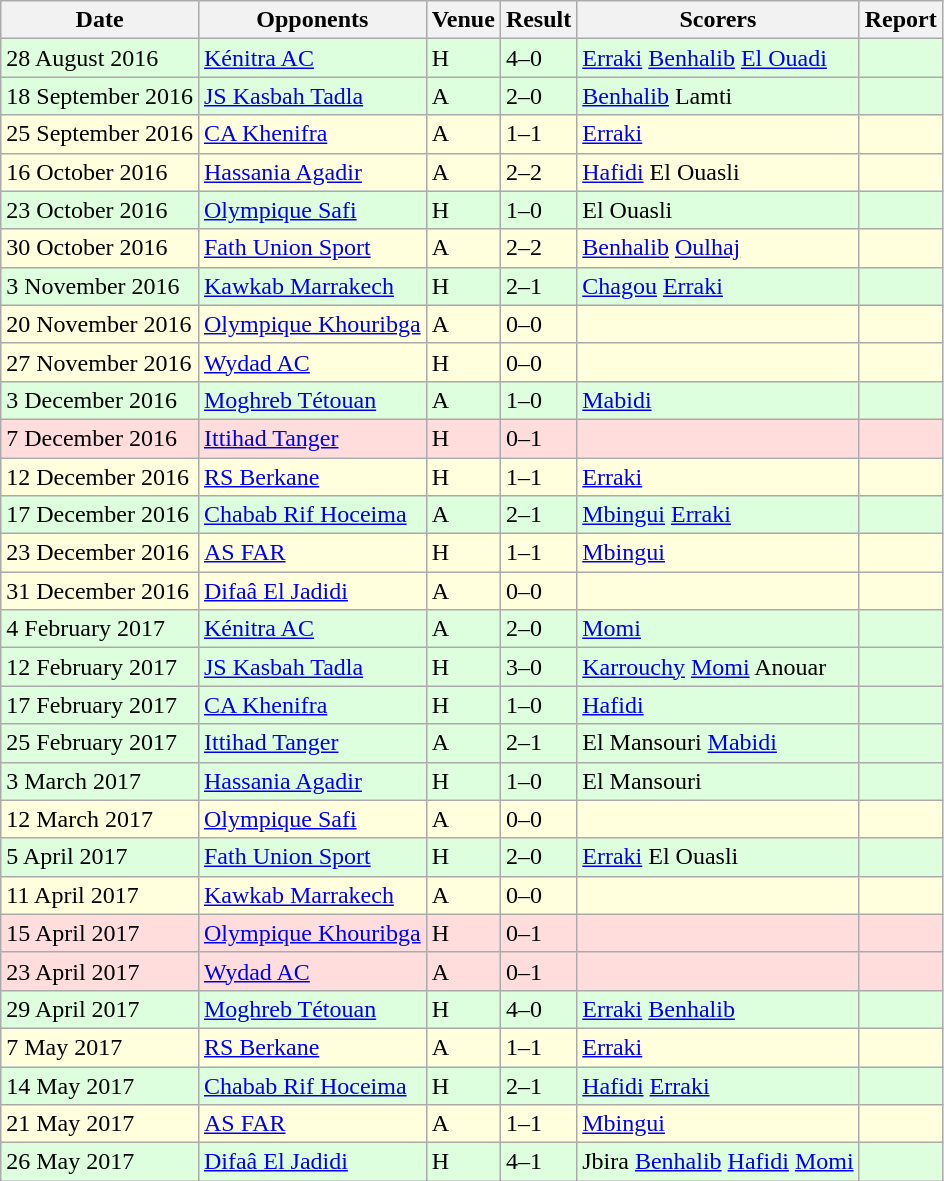<table class="wikitable">
<tr>
<th>Date</th>
<th>Opponents</th>
<th>Venue</th>
<th>Result</th>
<th>Scorers</th>
<th>Report</th>
</tr>
<tr bgcolor="#ddffdd">
<td>28 August 2016</td>
<td><a href='#'>Kénitra AC</a></td>
<td>H</td>
<td>4–0</td>
<td><a href='#'>Erraki</a>  <a href='#'>Benhalib</a>  <a href='#'>El Ouadi</a> </td>
<td></td>
</tr>
<tr bgcolor="#ddffdd">
<td>18 September 2016</td>
<td rowspan="1"><a href='#'>JS Kasbah Tadla</a></td>
<td>A</td>
<td>2–0</td>
<td><a href='#'>Benhalib</a>  Lamti </td>
<td></td>
</tr>
<tr bgcolor="#ffffdd">
<td>25 September 2016</td>
<td><a href='#'>CA Khenifra</a></td>
<td>A</td>
<td>1–1</td>
<td><a href='#'>Erraki</a> </td>
<td></td>
</tr>
<tr bgcolor="#ffffdd">
<td>16 October 2016</td>
<td><a href='#'>Hassania Agadir</a></td>
<td>A</td>
<td>2–2</td>
<td><a href='#'>Hafidi</a>  El Ouasli </td>
<td></td>
</tr>
<tr bgcolor="#ddffdd">
<td>23 October 2016</td>
<td><a href='#'>Olympique Safi</a></td>
<td>H</td>
<td>1–0</td>
<td>El Ouasli </td>
<td></td>
</tr>
<tr bgcolor="#ffffdd">
<td>30 October 2016</td>
<td><a href='#'>Fath Union Sport</a></td>
<td>A</td>
<td>2–2</td>
<td><a href='#'>Benhalib</a>  <a href='#'>Oulhaj</a> </td>
<td></td>
</tr>
<tr bgcolor="#ddffdd">
<td>3 November 2016</td>
<td><a href='#'>Kawkab Marrakech</a></td>
<td>H</td>
<td>2–1</td>
<td><a href='#'>Chagou</a>  <a href='#'>Erraki</a> </td>
<td></td>
</tr>
<tr bgcolor="#ffffdd">
<td>20 November 2016</td>
<td><a href='#'>Olympique Khouribga</a></td>
<td>A</td>
<td>0–0</td>
<td></td>
<td></td>
</tr>
<tr bgcolor="#ffffdd">
<td>27 November 2016</td>
<td><a href='#'>Wydad AC</a></td>
<td>H</td>
<td>0–0</td>
<td></td>
<td></td>
</tr>
<tr bgcolor="#ddffdd">
<td>3 December 2016</td>
<td><a href='#'>Moghreb Tétouan</a></td>
<td>A</td>
<td>1–0</td>
<td><a href='#'>Mabidi</a> </td>
<td></td>
</tr>
<tr bgcolor="#ffdddd">
<td>7 December 2016</td>
<td><a href='#'>Ittihad Tanger</a></td>
<td>H</td>
<td>0–1</td>
<td></td>
<td></td>
</tr>
<tr bgcolor="#ffffdd">
<td>12 December 2016</td>
<td><a href='#'>RS Berkane</a></td>
<td>H</td>
<td>1–1</td>
<td><a href='#'>Erraki</a> </td>
<td></td>
</tr>
<tr bgcolor="#ddffdd">
<td>17 December 2016</td>
<td><a href='#'>Chabab Rif Hoceima</a></td>
<td>A</td>
<td>2–1</td>
<td><a href='#'>Mbingui</a>  <a href='#'>Erraki</a> </td>
<td></td>
</tr>
<tr bgcolor="#ffffdd">
<td>23 December 2016</td>
<td><a href='#'>AS FAR</a></td>
<td>H</td>
<td>1–1</td>
<td><a href='#'>Mbingui</a> </td>
<td></td>
</tr>
<tr bgcolor="#ffffdd">
<td>31 December 2016</td>
<td><a href='#'>Difaâ El Jadidi</a></td>
<td>A</td>
<td>0–0</td>
<td></td>
<td></td>
</tr>
<tr bgcolor="#ddffdd">
<td>4 February 2017</td>
<td><a href='#'>Kénitra AC</a></td>
<td>A</td>
<td>2–0</td>
<td><a href='#'>Momi</a> </td>
<td></td>
</tr>
<tr bgcolor="#ddffdd">
<td>12 February 2017</td>
<td rowspan="1"><a href='#'>JS Kasbah Tadla</a></td>
<td>H</td>
<td>3–0</td>
<td><a href='#'>Karrouchy</a>  <a href='#'>Momi</a>  Anouar </td>
<td></td>
</tr>
<tr bgcolor="#ddffdd">
<td>17 February 2017</td>
<td><a href='#'>CA Khenifra</a></td>
<td>H</td>
<td>1–0</td>
<td><a href='#'>Hafidi</a> </td>
<td></td>
</tr>
<tr bgcolor="#ddffdd">
<td>25 February 2017</td>
<td><a href='#'>Ittihad Tanger</a></td>
<td>A</td>
<td>2–1</td>
<td>El Mansouri  <a href='#'>Mabidi</a> </td>
<td></td>
</tr>
<tr bgcolor="#ddffdd">
<td>3 March 2017</td>
<td><a href='#'>Hassania Agadir</a></td>
<td>H</td>
<td>1–0</td>
<td>El Mansouri </td>
<td></td>
</tr>
<tr bgcolor="#ffffdd">
<td>12 March 2017</td>
<td><a href='#'>Olympique Safi</a></td>
<td>A</td>
<td>0–0</td>
<td></td>
<td></td>
</tr>
<tr bgcolor="#ddffdd">
<td>5 April 2017</td>
<td><a href='#'>Fath Union Sport</a></td>
<td>H</td>
<td>2–0</td>
<td><a href='#'>Erraki</a>   El Ouasli </td>
<td></td>
</tr>
<tr bgcolor="#ffffdd">
<td>11 April 2017</td>
<td><a href='#'>Kawkab Marrakech</a></td>
<td>A</td>
<td>0–0</td>
<td></td>
<td></td>
</tr>
<tr bgcolor="#ffdddd">
<td>15 April 2017</td>
<td><a href='#'>Olympique Khouribga</a></td>
<td>H</td>
<td>0–1</td>
<td></td>
<td></td>
</tr>
<tr bgcolor="#ffdddd">
<td>23 April 2017</td>
<td><a href='#'>Wydad AC</a></td>
<td>A</td>
<td>0–1</td>
<td></td>
<td></td>
</tr>
<tr bgcolor="#ddffdd">
<td>29 April 2017</td>
<td><a href='#'>Moghreb Tétouan</a></td>
<td>H</td>
<td>4–0</td>
<td><a href='#'>Erraki</a>  <a href='#'>Benhalib</a> </td>
<td></td>
</tr>
<tr bgcolor="#ffffdd">
<td>7 May 2017</td>
<td><a href='#'>RS Berkane</a></td>
<td>A</td>
<td>1–1</td>
<td><a href='#'>Erraki</a> </td>
<td></td>
</tr>
<tr bgcolor="#ddffdd">
<td>14 May 2017</td>
<td><a href='#'>Chabab Rif Hoceima</a></td>
<td>H</td>
<td>2–1</td>
<td><a href='#'>Hafidi</a>  <a href='#'>Erraki</a> </td>
<td></td>
</tr>
<tr bgcolor="#ffffdd">
<td>21 May 2017</td>
<td><a href='#'>AS FAR</a></td>
<td>A</td>
<td>1–1</td>
<td><a href='#'>Mbingui</a> </td>
<td></td>
</tr>
<tr bgcolor="#ddffdd">
<td>26 May 2017</td>
<td><a href='#'>Difaâ El Jadidi</a></td>
<td>H</td>
<td>4–1</td>
<td>Jbira  <a href='#'>Benhalib</a>  <a href='#'>Hafidi</a>  <a href='#'>Momi</a> </td>
<td></td>
</tr>
</table>
